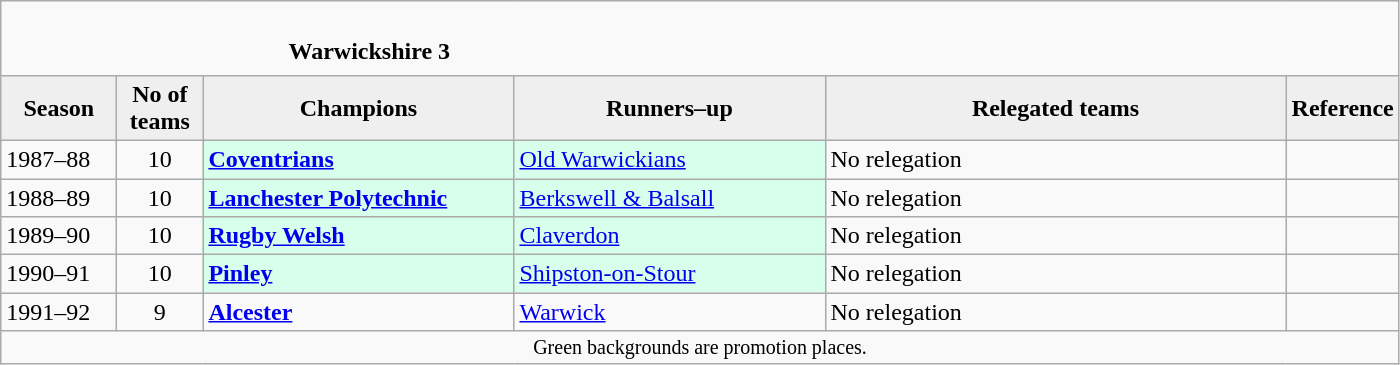<table class="wikitable" style="text-align: left;">
<tr>
<td colspan="11" cellpadding="0" cellspacing="0"><br><table border="0" style="width:100%;" cellpadding="0" cellspacing="0">
<tr>
<td style="width:20%; border:0;"></td>
<td style="border:0;"><strong>Warwickshire 3</strong></td>
<td style="width:20%; border:0;"></td>
</tr>
</table>
</td>
</tr>
<tr>
<th style="background:#efefef; width:70px;">Season</th>
<th style="background:#efefef; width:50px;">No of teams</th>
<th style="background:#efefef; width:200px;">Champions</th>
<th style="background:#efefef; width:200px;">Runners–up</th>
<th style="background:#efefef; width:300px;">Relegated teams</th>
<th style="background:#efefef; width:50px;">Reference</th>
</tr>
<tr align=left>
<td>1987–88</td>
<td style="text-align: center;">10</td>
<td style="background:#d8ffeb;"><strong><a href='#'>Coventrians</a></strong></td>
<td style="background:#d8ffeb;"><a href='#'>Old Warwickians</a></td>
<td>No relegation</td>
<td></td>
</tr>
<tr>
<td>1988–89</td>
<td style="text-align: center;">10</td>
<td style="background:#d8ffeb;"><strong><a href='#'>Lanchester Polytechnic</a></strong></td>
<td style="background:#d8ffeb;"><a href='#'>Berkswell & Balsall</a></td>
<td>No relegation</td>
<td></td>
</tr>
<tr>
<td>1989–90</td>
<td style="text-align: center;">10</td>
<td style="background:#d8ffeb;"><strong><a href='#'>Rugby Welsh</a></strong></td>
<td style="background:#d8ffeb;"><a href='#'>Claverdon</a></td>
<td>No relegation</td>
<td></td>
</tr>
<tr>
<td>1990–91</td>
<td style="text-align: center;">10</td>
<td style="background:#d8ffeb;"><strong><a href='#'>Pinley</a></strong></td>
<td style="background:#d8ffeb;"><a href='#'>Shipston-on-Stour</a></td>
<td>No relegation</td>
<td></td>
</tr>
<tr>
<td>1991–92</td>
<td style="text-align: center;">9</td>
<td><strong><a href='#'>Alcester</a></strong></td>
<td><a href='#'>Warwick</a></td>
<td>No relegation</td>
<td></td>
</tr>
<tr>
<td colspan="15"  style="border:0; font-size:smaller; text-align:center;">Green backgrounds are promotion places.</td>
</tr>
</table>
